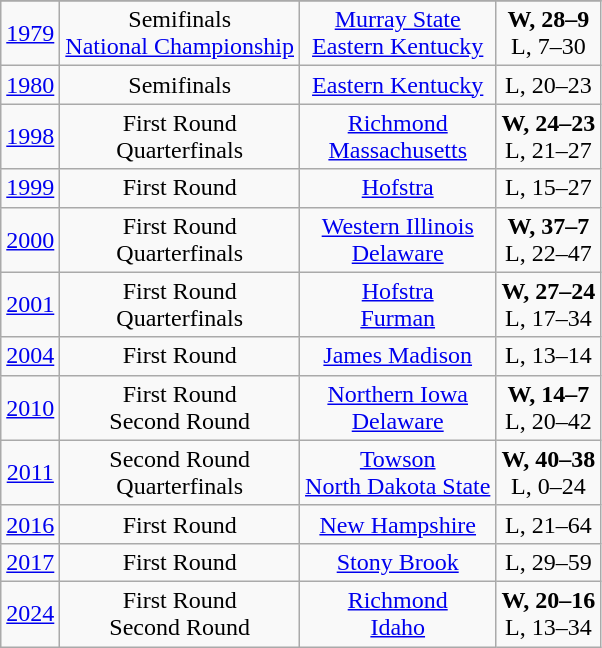<table class="wikitable">
<tr>
</tr>
<tr align="center">
<td><a href='#'>1979</a></td>
<td>Semifinals<br><a href='#'>National Championship</a></td>
<td><a href='#'>Murray State</a><br><a href='#'>Eastern Kentucky</a></td>
<td><strong>W, 28–9</strong><br>L, 7–30</td>
</tr>
<tr align="center">
<td><a href='#'>1980</a></td>
<td>Semifinals</td>
<td><a href='#'>Eastern Kentucky</a></td>
<td>L, 20–23</td>
</tr>
<tr align="center">
<td><a href='#'>1998</a></td>
<td>First Round<br>Quarterfinals</td>
<td><a href='#'>Richmond</a><br><a href='#'>Massachusetts</a></td>
<td><strong>W, 24–23</strong><br>L, 21–27</td>
</tr>
<tr align="center">
<td><a href='#'>1999</a></td>
<td>First Round</td>
<td><a href='#'>Hofstra</a></td>
<td>L, 15–27</td>
</tr>
<tr align="center">
<td><a href='#'>2000</a></td>
<td>First Round<br>Quarterfinals</td>
<td><a href='#'>Western Illinois</a><br><a href='#'>Delaware</a></td>
<td><strong>W, 37–7</strong><br>L, 22–47</td>
</tr>
<tr align="center">
<td><a href='#'>2001</a></td>
<td>First Round<br>Quarterfinals</td>
<td><a href='#'>Hofstra</a><br><a href='#'>Furman</a></td>
<td><strong>W, 27–24</strong><br>L, 17–34</td>
</tr>
<tr align="center">
<td><a href='#'>2004</a></td>
<td>First Round</td>
<td><a href='#'>James Madison</a></td>
<td>L, 13–14</td>
</tr>
<tr align="center">
<td><a href='#'>2010</a></td>
<td>First Round<br>Second Round</td>
<td><a href='#'>Northern Iowa</a><br><a href='#'>Delaware</a></td>
<td><strong>W, 14–7</strong><br>L, 20–42</td>
</tr>
<tr align="center">
<td><a href='#'>2011</a></td>
<td>Second Round<br>Quarterfinals</td>
<td><a href='#'>Towson</a><br><a href='#'>North Dakota State</a></td>
<td><strong>W, 40–38</strong><br>L, 0–24</td>
</tr>
<tr align="center">
<td><a href='#'>2016</a></td>
<td>First Round</td>
<td><a href='#'>New Hampshire</a></td>
<td>L, 21–64</td>
</tr>
<tr align="center">
<td><a href='#'>2017</a></td>
<td>First Round</td>
<td><a href='#'>Stony Brook</a></td>
<td>L, 29–59</td>
</tr>
<tr align="center">
<td><a href='#'>2024</a></td>
<td>First Round<br>Second Round</td>
<td><a href='#'>Richmond</a> <br><a href='#'>Idaho</a></td>
<td><strong>W, 20–16 </strong><br>L, 13–34</td>
</tr>
</table>
